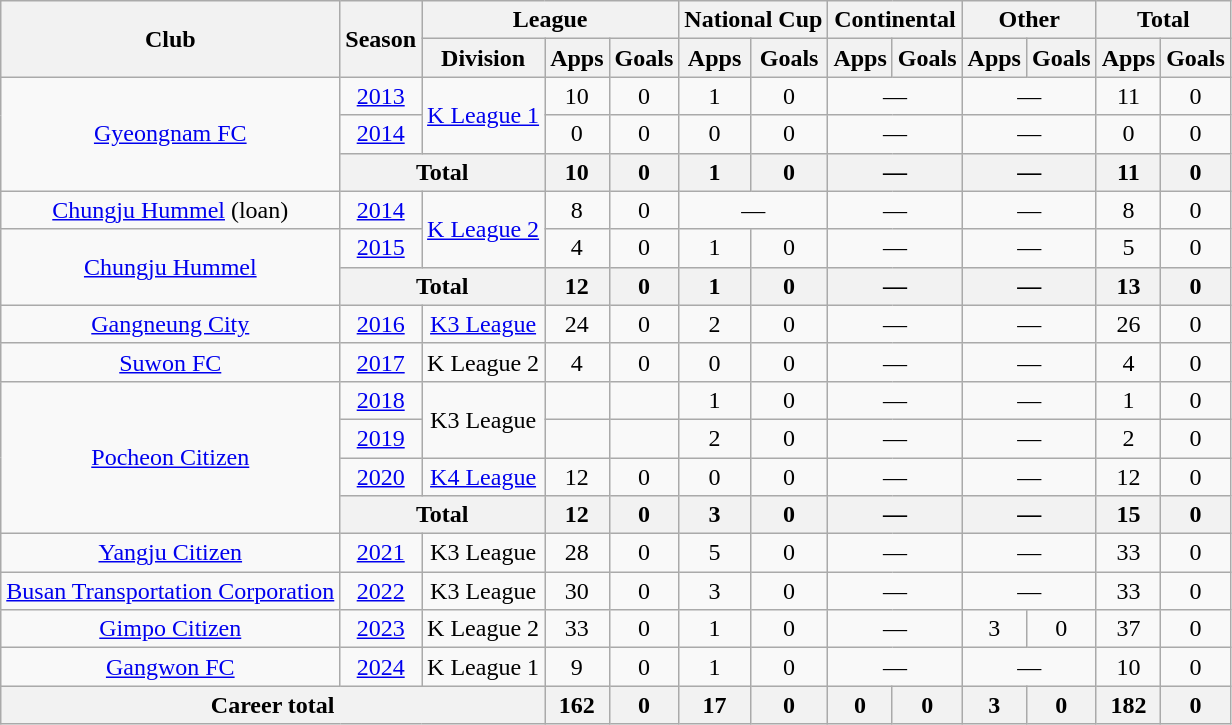<table class="wikitable" style="text-align: center">
<tr>
<th rowspan="2">Club</th>
<th rowspan="2">Season</th>
<th colspan="3">League</th>
<th colspan="2">National Cup</th>
<th colspan="2">Continental</th>
<th colspan="2">Other</th>
<th colspan="2">Total</th>
</tr>
<tr>
<th>Division</th>
<th>Apps</th>
<th>Goals</th>
<th>Apps</th>
<th>Goals</th>
<th>Apps</th>
<th>Goals</th>
<th>Apps</th>
<th>Goals</th>
<th>Apps</th>
<th>Goals</th>
</tr>
<tr>
<td rowspan=3><a href='#'>Gyeongnam FC</a></td>
<td><a href='#'>2013</a></td>
<td rowspan=2><a href='#'>K League 1</a></td>
<td>10</td>
<td>0</td>
<td>1</td>
<td>0</td>
<td colspan="2">—</td>
<td colspan="2">—</td>
<td>11</td>
<td>0</td>
</tr>
<tr>
<td><a href='#'>2014</a></td>
<td>0</td>
<td>0</td>
<td>0</td>
<td>0</td>
<td colspan="2">—</td>
<td colspan="2">—</td>
<td>0</td>
<td>0</td>
</tr>
<tr>
<th colspan=2>Total</th>
<th>10</th>
<th>0</th>
<th>1</th>
<th>0</th>
<th colspan="2">—</th>
<th colspan="2">—</th>
<th>11</th>
<th>0</th>
</tr>
<tr>
<td><a href='#'>Chungju Hummel</a> (loan)</td>
<td><a href='#'>2014</a></td>
<td rowspan=2><a href='#'>K League 2</a></td>
<td>8</td>
<td>0</td>
<td colspan="2">—</td>
<td colspan="2">—</td>
<td colspan="2">—</td>
<td>8</td>
<td>0</td>
</tr>
<tr>
<td rowspan=2><a href='#'>Chungju Hummel</a></td>
<td><a href='#'>2015</a></td>
<td>4</td>
<td>0</td>
<td>1</td>
<td>0</td>
<td colspan="2">—</td>
<td colspan="2">—</td>
<td>5</td>
<td>0</td>
</tr>
<tr>
<th colspan=2>Total</th>
<th>12</th>
<th>0</th>
<th>1</th>
<th>0</th>
<th colspan="2">—</th>
<th colspan="2">—</th>
<th>13</th>
<th>0</th>
</tr>
<tr>
<td><a href='#'>Gangneung City</a></td>
<td><a href='#'>2016</a></td>
<td><a href='#'>K3 League</a></td>
<td>24</td>
<td>0</td>
<td>2</td>
<td>0</td>
<td colspan="2">—</td>
<td colspan="2">—</td>
<td>26</td>
<td>0</td>
</tr>
<tr>
<td><a href='#'>Suwon FC</a></td>
<td><a href='#'>2017</a></td>
<td>K League 2</td>
<td>4</td>
<td>0</td>
<td>0</td>
<td>0</td>
<td colspan="2">—</td>
<td colspan="2">—</td>
<td>4</td>
<td>0</td>
</tr>
<tr>
<td rowspan=4><a href='#'>Pocheon Citizen</a></td>
<td><a href='#'>2018</a></td>
<td rowspan=2>K3 League</td>
<td></td>
<td></td>
<td>1</td>
<td>0</td>
<td colspan="2">—</td>
<td colspan="2">—</td>
<td>1</td>
<td>0</td>
</tr>
<tr>
<td><a href='#'>2019</a></td>
<td></td>
<td></td>
<td>2</td>
<td>0</td>
<td colspan="2">—</td>
<td colspan="2">—</td>
<td>2</td>
<td>0</td>
</tr>
<tr>
<td><a href='#'>2020</a></td>
<td><a href='#'>K4 League</a></td>
<td>12</td>
<td>0</td>
<td>0</td>
<td>0</td>
<td colspan="2">—</td>
<td colspan="2">—</td>
<td>12</td>
<td>0</td>
</tr>
<tr>
<th colspan=2>Total</th>
<th>12</th>
<th>0</th>
<th>3</th>
<th>0</th>
<th colspan="2">—</th>
<th colspan="2">—</th>
<th>15</th>
<th>0</th>
</tr>
<tr>
<td><a href='#'>Yangju Citizen</a></td>
<td><a href='#'>2021</a></td>
<td>K3 League</td>
<td>28</td>
<td>0</td>
<td>5</td>
<td>0</td>
<td colspan="2">—</td>
<td colspan="2">—</td>
<td>33</td>
<td>0</td>
</tr>
<tr>
<td><a href='#'>Busan Transportation Corporation</a></td>
<td><a href='#'>2022</a></td>
<td>K3 League</td>
<td>30</td>
<td>0</td>
<td>3</td>
<td>0</td>
<td colspan="2">—</td>
<td colspan="2">—</td>
<td>33</td>
<td>0</td>
</tr>
<tr>
<td><a href='#'>Gimpo Citizen</a></td>
<td><a href='#'>2023</a></td>
<td>K League 2</td>
<td>33</td>
<td>0</td>
<td>1</td>
<td>0</td>
<td colspan="2">—</td>
<td>3</td>
<td>0</td>
<td>37</td>
<td>0</td>
</tr>
<tr>
<td><a href='#'>Gangwon FC</a></td>
<td><a href='#'>2024</a></td>
<td>K League 1</td>
<td>9</td>
<td>0</td>
<td>1</td>
<td>0</td>
<td colspan="2">—</td>
<td colspan="2">—</td>
<td>10</td>
<td>0</td>
</tr>
<tr>
<th colspan=3>Career total</th>
<th>162</th>
<th>0</th>
<th>17</th>
<th>0</th>
<th>0</th>
<th>0</th>
<th>3</th>
<th>0</th>
<th>182</th>
<th>0</th>
</tr>
</table>
